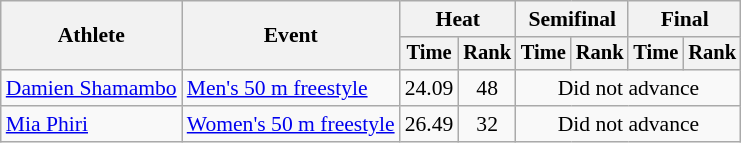<table class=wikitable style="font-size:90%">
<tr>
<th rowspan="2">Athlete</th>
<th rowspan="2">Event</th>
<th colspan="2">Heat</th>
<th colspan="2">Semifinal</th>
<th colspan="2">Final</th>
</tr>
<tr style="font-size:95%">
<th>Time</th>
<th>Rank</th>
<th>Time</th>
<th>Rank</th>
<th>Time</th>
<th>Rank</th>
</tr>
<tr align=center>
<td align=left><a href='#'>Damien Shamambo</a></td>
<td align=left><a href='#'>Men's 50 m freestyle</a></td>
<td>24.09</td>
<td>48</td>
<td colspan=4>Did not advance</td>
</tr>
<tr align=center>
<td align=left><a href='#'>Mia Phiri</a></td>
<td align=left><a href='#'>Women's 50 m freestyle</a></td>
<td>26.49</td>
<td>32</td>
<td colspan=4>Did not advance</td>
</tr>
</table>
